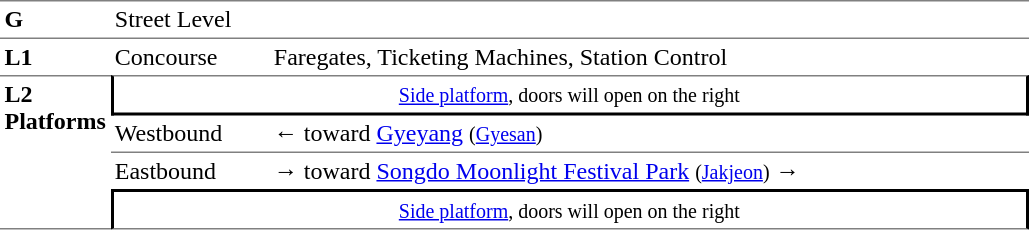<table table border=0 cellspacing=0 cellpadding=3>
<tr>
<td style="border-top:solid 1px gray;border-bottom:solid 1px gray;" width=50 valign=top><strong>G</strong></td>
<td style="border-top:solid 1px gray;border-bottom:solid 1px gray;" width=100 valign=top>Street Level</td>
<td style="border-top:solid 1px gray;border-bottom:solid 1px gray;" width=400 valign=top></td>
</tr>
<tr>
<td style="border-bottom:solid 0 gray;" width=50 valign=top><strong>L1</strong></td>
<td style="border-bottom:solid 0 gray;" width=100 valign=top>Concourse</td>
<td style="border-bottom:solid 0 gray;" width=500 valign=top>Faregates, Ticketing Machines, Station Control</td>
</tr>
<tr>
<td style="border-top:solid 1px gray;border-bottom:solid 1px gray;" rowspan=4 valign=top><strong>L2<br>Platforms</strong></td>
<td style="border-top:solid 1px gray;border-right:solid 2px black;border-left:solid 2px black;border-bottom:solid 2px black;text-align:center;" colspan=2><small><a href='#'>Side platform</a>, doors will open on the right</small></td>
</tr>
<tr>
<td style="border-bottom:solid 1px gray;">Westbound</td>
<td style="border-bottom:solid 1px gray;">←  toward <a href='#'>Gyeyang</a> <small>(<a href='#'>Gyesan</a>)</small></td>
</tr>
<tr>
<td>Eastbound</td>
<td><span>→</span>  toward <a href='#'>Songdo Moonlight Festival Park</a> <small>(<a href='#'>Jakjeon</a>)</small> →</td>
</tr>
<tr>
<td style="border-top:solid 2px black;border-right:solid 2px black;border-left:solid 2px black;border-bottom:solid 1px gray;text-align:center;" colspan=2><small><a href='#'>Side platform</a>, doors will open on the right</small></td>
</tr>
</table>
